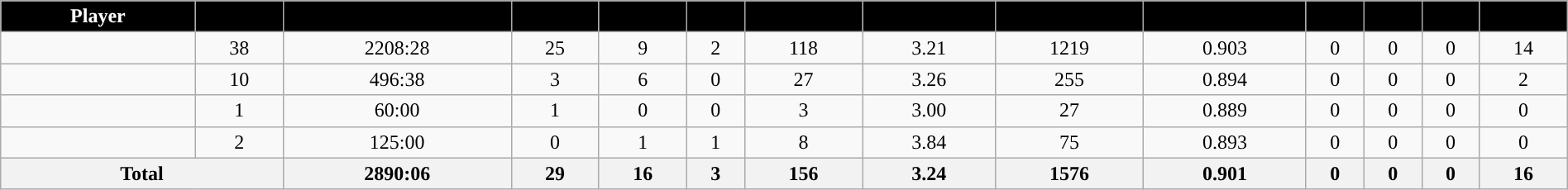<table class="wikitable sortable" style="width:100%; text-align:center;">
<tr>
<th style="color:white; background:#000000; ">Player</th>
<th style="color:white; background:#000000; "></th>
<th style="color:white; background:#000000; "></th>
<th style="color:white; background:#000000; "></th>
<th style="color:white; background:#000000; "></th>
<th style="color:white; background:#000000; "></th>
<th style="color:white; background:#000000; "></th>
<th style="color:white; background:#000000; "></th>
<th style="color:white; background:#000000; "></th>
<th style="color:white; background:#000000; "></th>
<th style="color:white; background:#000000; "></th>
<th style="color:white; background:#000000; "></th>
<th style="color:white; background:#000000; "></th>
<th style="color:white; background:#000000; "></th>
</tr>
<tr>
<td></td>
<td>38</td>
<td>2208:28</td>
<td>25</td>
<td>9</td>
<td>2</td>
<td>118</td>
<td>3.21</td>
<td>1219</td>
<td>0.903</td>
<td>0</td>
<td>0</td>
<td>0</td>
<td>14</td>
</tr>
<tr>
<td></td>
<td>10</td>
<td>496:38</td>
<td>3</td>
<td>6</td>
<td>0</td>
<td>27</td>
<td>3.26</td>
<td>255</td>
<td>0.894</td>
<td>0</td>
<td>0</td>
<td>0</td>
<td>2</td>
</tr>
<tr>
<td></td>
<td>1</td>
<td>60:00</td>
<td>1</td>
<td>0</td>
<td>0</td>
<td>3</td>
<td>3.00</td>
<td>27</td>
<td>0.889</td>
<td>0</td>
<td>0</td>
<td>0</td>
<td>0</td>
</tr>
<tr>
<td></td>
<td>2</td>
<td>125:00</td>
<td>0</td>
<td>1</td>
<td>1</td>
<td>8</td>
<td>3.84</td>
<td>75</td>
<td>0.893</td>
<td>0</td>
<td>0</td>
<td>0</td>
<td>0</td>
</tr>
<tr class="sortbotom">
<th colspan=2>Total</th>
<th>2890:06</th>
<th>29</th>
<th>16</th>
<th>3</th>
<th>156</th>
<th>3.24</th>
<th>1576</th>
<th>0.901</th>
<th>0</th>
<th>0</th>
<th>0</th>
<th>16</th>
</tr>
</table>
